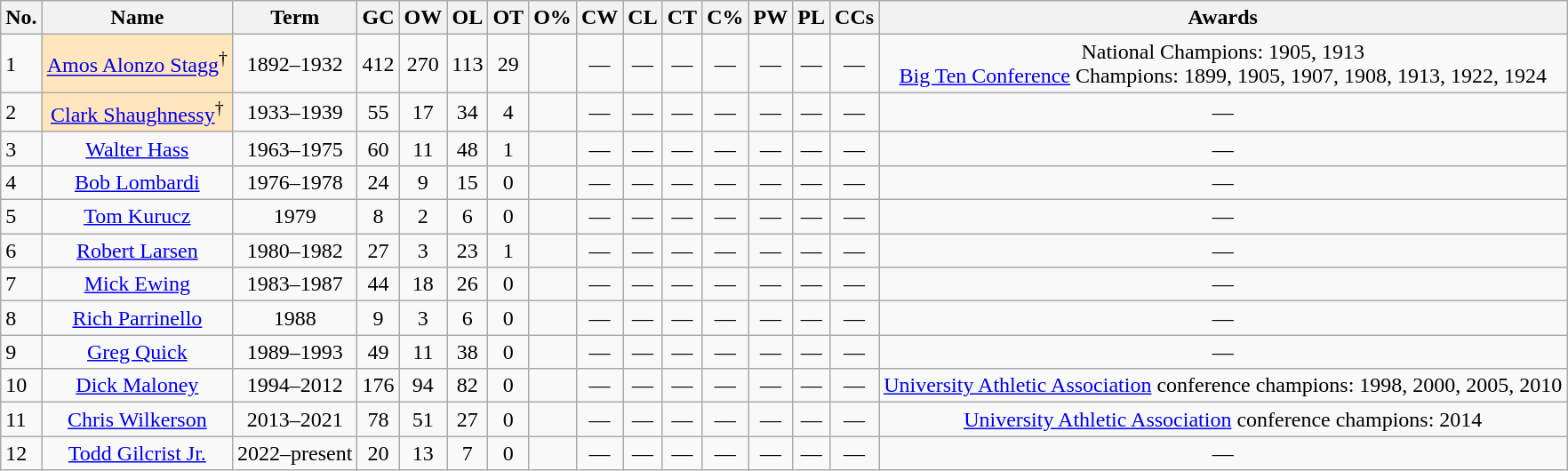<table class="wikitable sortable">
<tr>
<th>No.</th>
<th>Name</th>
<th>Term</th>
<th>GC</th>
<th>OW</th>
<th>OL</th>
<th>OT</th>
<th>O%</th>
<th>CW</th>
<th>CL</th>
<th>CT</th>
<th>C%</th>
<th>PW</th>
<th>PL</th>
<th>CCs</th>
<th class="unsortable">Awards</th>
</tr>
<tr>
<td>1</td>
<td align="center" bgcolor=#FFE6BD><a href='#'>Amos Alonzo Stagg</a><sup>†</sup></td>
<td align="center">1892–1932</td>
<td align="center">412</td>
<td align="center">270</td>
<td align="center">113</td>
<td align="center">29</td>
<td align="center"></td>
<td align="center">—</td>
<td align="center">—</td>
<td align="center">—</td>
<td align="center">—</td>
<td align="center">—</td>
<td align="center">—</td>
<td align="center">—</td>
<td align="center">National Champions:  1905, 1913<br><a href='#'>Big Ten Conference</a> Champions:  1899, 1905, 1907, 1908, 1913, 1922, 1924</td>
</tr>
<tr>
<td>2</td>
<td align="center" bgcolor=#FFE6BD><a href='#'>Clark Shaughnessy</a><sup>†</sup></td>
<td align="center">1933–1939</td>
<td align="center">55</td>
<td align="center">17</td>
<td align="center">34</td>
<td align="center">4</td>
<td align="center"></td>
<td align="center">—</td>
<td align="center">—</td>
<td align="center">—</td>
<td align="center">—</td>
<td align="center">—</td>
<td align="center">—</td>
<td align="center">—</td>
<td align="center">—</td>
</tr>
<tr>
<td>3</td>
<td align="center"><a href='#'>Walter Hass</a></td>
<td align="center">1963–1975</td>
<td align="center">60</td>
<td align="center">11</td>
<td align="center">48</td>
<td align="center">1</td>
<td align="center"></td>
<td align="center">—</td>
<td align="center">—</td>
<td align="center">—</td>
<td align="center">—</td>
<td align="center">—</td>
<td align="center">—</td>
<td align="center">—</td>
<td align="center">—</td>
</tr>
<tr>
<td>4</td>
<td align="center"><a href='#'>Bob Lombardi</a></td>
<td align="center">1976–1978</td>
<td align="center">24</td>
<td align="center">9</td>
<td align="center">15</td>
<td align="center">0</td>
<td align="center"></td>
<td align="center">—</td>
<td align="center">—</td>
<td align="center">—</td>
<td align="center">—</td>
<td align="center">—</td>
<td align="center">—</td>
<td align="center">—</td>
<td align="center">—</td>
</tr>
<tr>
<td>5</td>
<td align="center"><a href='#'>Tom Kurucz</a></td>
<td align="center">1979</td>
<td align="center">8</td>
<td align="center">2</td>
<td align="center">6</td>
<td align="center">0</td>
<td align="center"></td>
<td align="center">—</td>
<td align="center">—</td>
<td align="center">—</td>
<td align="center">—</td>
<td align="center">—</td>
<td align="center">—</td>
<td align="center">—</td>
<td align="center">—</td>
</tr>
<tr>
<td>6</td>
<td align="center"><a href='#'>Robert Larsen</a></td>
<td align="center">1980–1982</td>
<td align="center">27</td>
<td align="center">3</td>
<td align="center">23</td>
<td align="center">1</td>
<td align="center"></td>
<td align="center">—</td>
<td align="center">—</td>
<td align="center">—</td>
<td align="center">—</td>
<td align="center">—</td>
<td align="center">—</td>
<td align="center">—</td>
<td align="center">—</td>
</tr>
<tr>
<td>7</td>
<td align="center"><a href='#'>Mick Ewing</a></td>
<td align="center">1983–1987</td>
<td align="center">44</td>
<td align="center">18</td>
<td align="center">26</td>
<td align="center">0</td>
<td align="center"></td>
<td align="center">—</td>
<td align="center">—</td>
<td align="center">—</td>
<td align="center">—</td>
<td align="center">—</td>
<td align="center">—</td>
<td align="center">—</td>
<td align="center">—</td>
</tr>
<tr>
<td>8</td>
<td align="center"><a href='#'>Rich Parrinello</a></td>
<td align="center">1988</td>
<td align="center">9</td>
<td align="center">3</td>
<td align="center">6</td>
<td align="center">0</td>
<td align="center"></td>
<td align="center">—</td>
<td align="center">—</td>
<td align="center">—</td>
<td align="center">—</td>
<td align="center">—</td>
<td align="center">—</td>
<td align="center">—</td>
<td align="center">—</td>
</tr>
<tr>
<td>9</td>
<td align="center"><a href='#'>Greg Quick</a></td>
<td align="center">1989–1993</td>
<td align="center">49</td>
<td align="center">11</td>
<td align="center">38</td>
<td align="center">0</td>
<td align="center"></td>
<td align="center">—</td>
<td align="center">—</td>
<td align="center">—</td>
<td align="center">—</td>
<td align="center">—</td>
<td align="center">—</td>
<td align="center">—</td>
<td align="center">—</td>
</tr>
<tr>
<td>10</td>
<td align="center"><a href='#'>Dick Maloney</a></td>
<td align="center">1994–2012</td>
<td align="center">176</td>
<td align="center">94</td>
<td align="center">82</td>
<td align="center">0</td>
<td align="center"></td>
<td align="center">—</td>
<td align="center">—</td>
<td align="center">—</td>
<td align="center">—</td>
<td align="center">—</td>
<td align="center">—</td>
<td align="center">—</td>
<td align="center"><a href='#'>University Athletic Association</a> conference champions:  1998, 2000, 2005, 2010</td>
</tr>
<tr>
<td>11</td>
<td align="center"><a href='#'>Chris Wilkerson</a></td>
<td align="center">2013–2021</td>
<td align="center">78</td>
<td align="center">51</td>
<td align="center">27</td>
<td align="center">0</td>
<td align="center"></td>
<td align="center">—</td>
<td align="center">—</td>
<td align="center">—</td>
<td align="center">—</td>
<td align="center">—</td>
<td align="center">—</td>
<td align="center">—</td>
<td align="center"><a href='#'>University Athletic Association</a> conference champions:  2014</td>
</tr>
<tr>
<td>12</td>
<td align="center"><a href='#'>Todd Gilcrist Jr.</a></td>
<td align="center">2022–present</td>
<td align="center">20</td>
<td align="center">13</td>
<td align="center">7</td>
<td align="center">0</td>
<td align="center"></td>
<td align="center">—</td>
<td align="center">—</td>
<td align="center">—</td>
<td align="center">—</td>
<td align="center">—</td>
<td align="center">—</td>
<td align="center">—</td>
<td align="center">—</td>
</tr>
</table>
